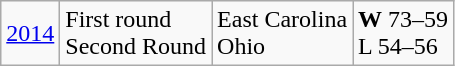<table class="wikitable">
<tr>
<td><a href='#'>2014</a></td>
<td>First round<br>Second Round</td>
<td>East Carolina<br>Ohio</td>
<td><strong>W</strong> 73–59<br> L 54–56</td>
</tr>
</table>
